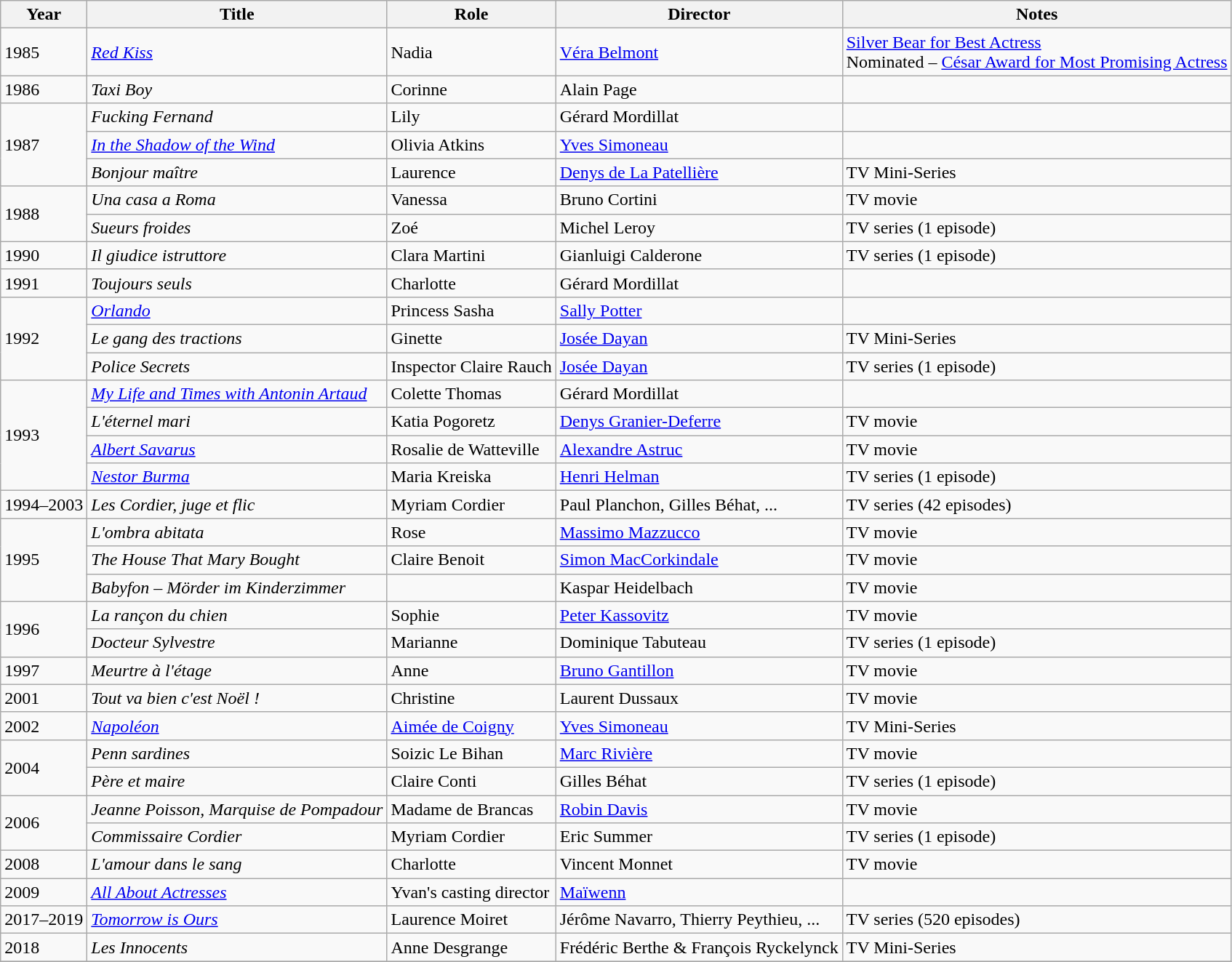<table class="wikitable">
<tr>
<th>Year</th>
<th>Title</th>
<th>Role</th>
<th>Director</th>
<th>Notes</th>
</tr>
<tr>
<td>1985</td>
<td><em><a href='#'>Red Kiss</a></em></td>
<td>Nadia</td>
<td><a href='#'>Véra Belmont</a></td>
<td><a href='#'>Silver Bear for Best Actress</a><br>Nominated – <a href='#'>César Award for Most Promising Actress</a></td>
</tr>
<tr>
<td>1986</td>
<td><em>Taxi Boy</em></td>
<td>Corinne</td>
<td>Alain Page</td>
<td></td>
</tr>
<tr>
<td rowspan=3>1987</td>
<td><em>Fucking Fernand</em></td>
<td>Lily</td>
<td>Gérard Mordillat</td>
<td></td>
</tr>
<tr>
<td><em><a href='#'>In the Shadow of the Wind</a></em></td>
<td>Olivia Atkins</td>
<td><a href='#'>Yves Simoneau</a></td>
<td></td>
</tr>
<tr>
<td><em>Bonjour maître</em></td>
<td>Laurence</td>
<td><a href='#'>Denys de La Patellière</a></td>
<td>TV Mini-Series</td>
</tr>
<tr>
<td rowspan=2>1988</td>
<td><em>Una casa a Roma</em></td>
<td>Vanessa</td>
<td>Bruno Cortini</td>
<td>TV movie</td>
</tr>
<tr>
<td><em>Sueurs froides</em></td>
<td>Zoé</td>
<td>Michel Leroy</td>
<td>TV series (1 episode)</td>
</tr>
<tr>
<td>1990</td>
<td><em>Il giudice istruttore</em></td>
<td>Clara Martini</td>
<td>Gianluigi Calderone</td>
<td>TV series (1 episode)</td>
</tr>
<tr>
<td>1991</td>
<td><em>Toujours seuls</em></td>
<td>Charlotte</td>
<td>Gérard Mordillat</td>
<td></td>
</tr>
<tr>
<td rowspan=3>1992</td>
<td><em><a href='#'>Orlando</a></em></td>
<td>Princess Sasha</td>
<td><a href='#'>Sally Potter</a></td>
<td></td>
</tr>
<tr>
<td><em>Le gang des tractions</em></td>
<td>Ginette</td>
<td><a href='#'>Josée Dayan</a></td>
<td>TV Mini-Series</td>
</tr>
<tr>
<td><em>Police Secrets</em></td>
<td>Inspector Claire Rauch</td>
<td><a href='#'>Josée Dayan</a></td>
<td>TV series (1 episode)</td>
</tr>
<tr>
<td rowspan=4>1993</td>
<td><em><a href='#'>My Life and Times with Antonin Artaud</a></em></td>
<td>Colette Thomas</td>
<td>Gérard Mordillat</td>
<td></td>
</tr>
<tr>
<td><em>L'éternel mari</em></td>
<td>Katia Pogoretz</td>
<td><a href='#'>Denys Granier-Deferre</a></td>
<td>TV movie</td>
</tr>
<tr>
<td><em><a href='#'>Albert Savarus</a></em></td>
<td>Rosalie de Watteville</td>
<td><a href='#'>Alexandre Astruc</a></td>
<td>TV movie</td>
</tr>
<tr>
<td><em><a href='#'>Nestor Burma</a></em></td>
<td>Maria Kreiska</td>
<td><a href='#'>Henri Helman</a></td>
<td>TV series (1 episode)</td>
</tr>
<tr>
<td>1994–2003</td>
<td><em>Les Cordier, juge et flic</em></td>
<td>Myriam Cordier</td>
<td>Paul Planchon, Gilles Béhat, ...</td>
<td>TV series (42 episodes)</td>
</tr>
<tr>
<td rowspan=3>1995</td>
<td><em>L'ombra abitata</em></td>
<td>Rose</td>
<td><a href='#'>Massimo Mazzucco</a></td>
<td>TV movie</td>
</tr>
<tr>
<td><em>The House That Mary Bought</em></td>
<td>Claire Benoit</td>
<td><a href='#'>Simon MacCorkindale</a></td>
<td>TV movie</td>
</tr>
<tr>
<td><em>Babyfon – Mörder im Kinderzimmer</em></td>
<td></td>
<td>Kaspar Heidelbach</td>
<td>TV movie</td>
</tr>
<tr>
<td rowspan=2>1996</td>
<td><em>La rançon du chien</em></td>
<td>Sophie</td>
<td><a href='#'>Peter Kassovitz</a></td>
<td>TV movie</td>
</tr>
<tr>
<td><em>Docteur Sylvestre</em></td>
<td>Marianne</td>
<td>Dominique Tabuteau</td>
<td>TV series (1 episode)</td>
</tr>
<tr>
<td>1997</td>
<td><em>Meurtre à l'étage</em></td>
<td>Anne</td>
<td><a href='#'>Bruno Gantillon</a></td>
<td>TV movie</td>
</tr>
<tr>
<td>2001</td>
<td><em>Tout va bien c'est Noël !</em></td>
<td>Christine</td>
<td>Laurent Dussaux</td>
<td>TV movie</td>
</tr>
<tr>
<td>2002</td>
<td><em><a href='#'>Napoléon</a></em></td>
<td><a href='#'>Aimée de Coigny</a></td>
<td><a href='#'>Yves Simoneau</a></td>
<td>TV Mini-Series</td>
</tr>
<tr>
<td rowspan=2>2004</td>
<td><em>Penn sardines</em></td>
<td>Soizic Le Bihan</td>
<td><a href='#'>Marc Rivière</a></td>
<td>TV movie</td>
</tr>
<tr>
<td><em>Père et maire</em></td>
<td>Claire Conti</td>
<td>Gilles Béhat</td>
<td>TV series (1 episode)</td>
</tr>
<tr>
<td rowspan=2>2006</td>
<td><em>Jeanne Poisson, Marquise de Pompadour</em></td>
<td>Madame de Brancas</td>
<td><a href='#'>Robin Davis</a></td>
<td>TV movie</td>
</tr>
<tr>
<td><em>Commissaire Cordier</em></td>
<td>Myriam Cordier</td>
<td>Eric Summer</td>
<td>TV series (1 episode)</td>
</tr>
<tr>
<td>2008</td>
<td><em>L'amour dans le sang</em></td>
<td>Charlotte</td>
<td>Vincent Monnet</td>
<td>TV movie</td>
</tr>
<tr>
<td>2009</td>
<td><em><a href='#'>All About Actresses</a></em></td>
<td>Yvan's casting director</td>
<td><a href='#'>Maïwenn</a></td>
<td></td>
</tr>
<tr>
<td>2017–2019</td>
<td><em><a href='#'>Tomorrow is Ours</a></em></td>
<td>Laurence Moiret</td>
<td>Jérôme Navarro, Thierry Peythieu, ...</td>
<td>TV series (520 episodes)</td>
</tr>
<tr>
<td>2018</td>
<td><em>Les Innocents</em></td>
<td>Anne Desgrange</td>
<td>Frédéric Berthe & François Ryckelynck</td>
<td>TV Mini-Series</td>
</tr>
<tr>
</tr>
</table>
